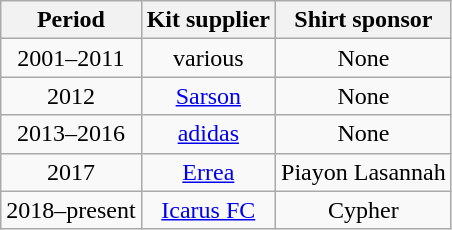<table class="wikitable" style="text-align: center">
<tr>
<th>Period</th>
<th>Kit supplier</th>
<th>Shirt sponsor</th>
</tr>
<tr>
<td>2001–2011</td>
<td>various</td>
<td>None</td>
</tr>
<tr>
<td>2012</td>
<td><a href='#'>Sarson</a></td>
<td>None</td>
</tr>
<tr>
<td>2013–2016</td>
<td><a href='#'>adidas</a></td>
<td>None</td>
</tr>
<tr>
<td>2017</td>
<td><a href='#'>Errea</a></td>
<td>Piayon Lasannah</td>
</tr>
<tr>
<td>2018–present</td>
<td><a href='#'>Icarus FC</a></td>
<td>Cypher</td>
</tr>
</table>
